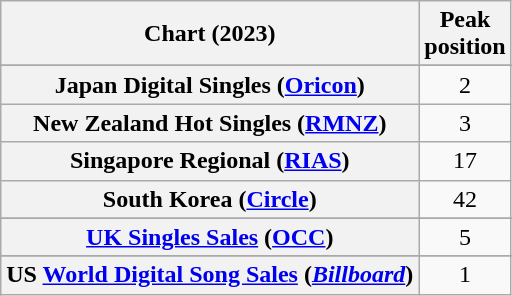<table class="wikitable sortable plainrowheaders" style="text-align:center">
<tr>
<th scope="col">Chart (2023)</th>
<th scope="col">Peak<br>position</th>
</tr>
<tr>
</tr>
<tr>
</tr>
<tr>
<th scope="row">Japan Digital Singles (<a href='#'>Oricon</a>)</th>
<td>2</td>
</tr>
<tr>
<th scope="row">New Zealand Hot Singles (<a href='#'>RMNZ</a>)</th>
<td>3</td>
</tr>
<tr>
<th scope="row">Singapore Regional (<a href='#'>RIAS</a>)</th>
<td>17</td>
</tr>
<tr>
<th scope="row">South Korea (<a href='#'>Circle</a>)</th>
<td>42</td>
</tr>
<tr>
</tr>
<tr>
<th scope="row"><a href='#'>UK Singles Sales</a> (<a href='#'>OCC</a>)</th>
<td>5</td>
</tr>
<tr>
</tr>
<tr>
</tr>
<tr>
<th scope="row">US <a href='#'>World Digital Song Sales</a> (<em><a href='#'>Billboard</a></em>)</th>
<td>1</td>
</tr>
</table>
